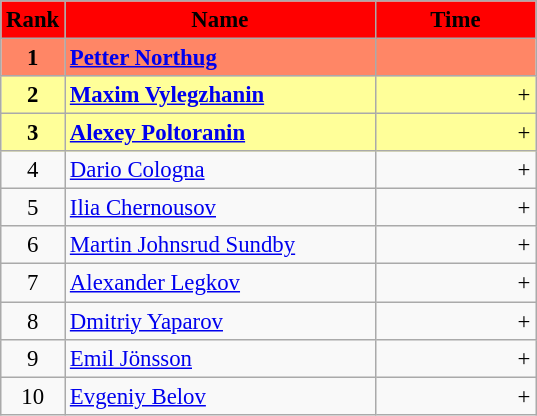<table class="wikitable" style="font-size:95%">
<tr>
<th scope="col" style="background:red;" bgcolor="red">Rank</th>
<th scope="col" style="background:red;" bgcolor="red" width="200" "width:16em">Name</th>
<th scope="col" style="background:red;" bgcolor="red" width="100" "width:6em">Time</th>
</tr>
<tr>
<td align="center" style="background:#FF8666;" rowspan="1"><strong>1</strong></td>
<td style="background:#FF8666;" rowspan="1"><strong> <a href='#'>Petter Northug</a></strong></td>
<td style="background:#FF8666; text-align:right;"></td>
</tr>
<tr>
<td align="center" style="background:#FFFF99;" rowspan="1"><strong>2</strong></td>
<td style="background:#FFFF99;" rowspan="1"><strong> <a href='#'>Maxim Vylegzhanin</a></strong></td>
<td style="background:#FFFF99; text-align:right">+ </td>
</tr>
<tr>
<td align="center" style="background:#FFFF99;" rowspan="1"><strong>3</strong></td>
<td style="background:#FFFF99;" rowspan="1"><strong> <a href='#'>Alexey Poltoranin</a></strong></td>
<td style="background:#FFFF99; text-align:right;">+ </td>
</tr>
<tr>
<td align="center">4</td>
<td> <a href='#'>Dario Cologna</a></td>
<td style="text-align:right;">+ </td>
</tr>
<tr>
<td align="center">5</td>
<td> <a href='#'>Ilia Chernousov</a></td>
<td style="text-align:right;">+ </td>
</tr>
<tr>
<td align="center">6</td>
<td> <a href='#'>Martin Johnsrud Sundby</a></td>
<td style="text-align:right;">+ </td>
</tr>
<tr>
<td align="center">7</td>
<td> <a href='#'>Alexander Legkov</a></td>
<td style="text-align:right;">+ </td>
</tr>
<tr>
<td align="center">8</td>
<td> <a href='#'>Dmitriy Yaparov</a></td>
<td style="text-align:right;">+ </td>
</tr>
<tr>
<td align="center">9</td>
<td> <a href='#'>Emil Jönsson</a></td>
<td style="text-align:right;">+ </td>
</tr>
<tr>
<td align="center">10</td>
<td> <a href='#'>Evgeniy Belov</a></td>
<td style="text-align:right;">+ </td>
</tr>
</table>
